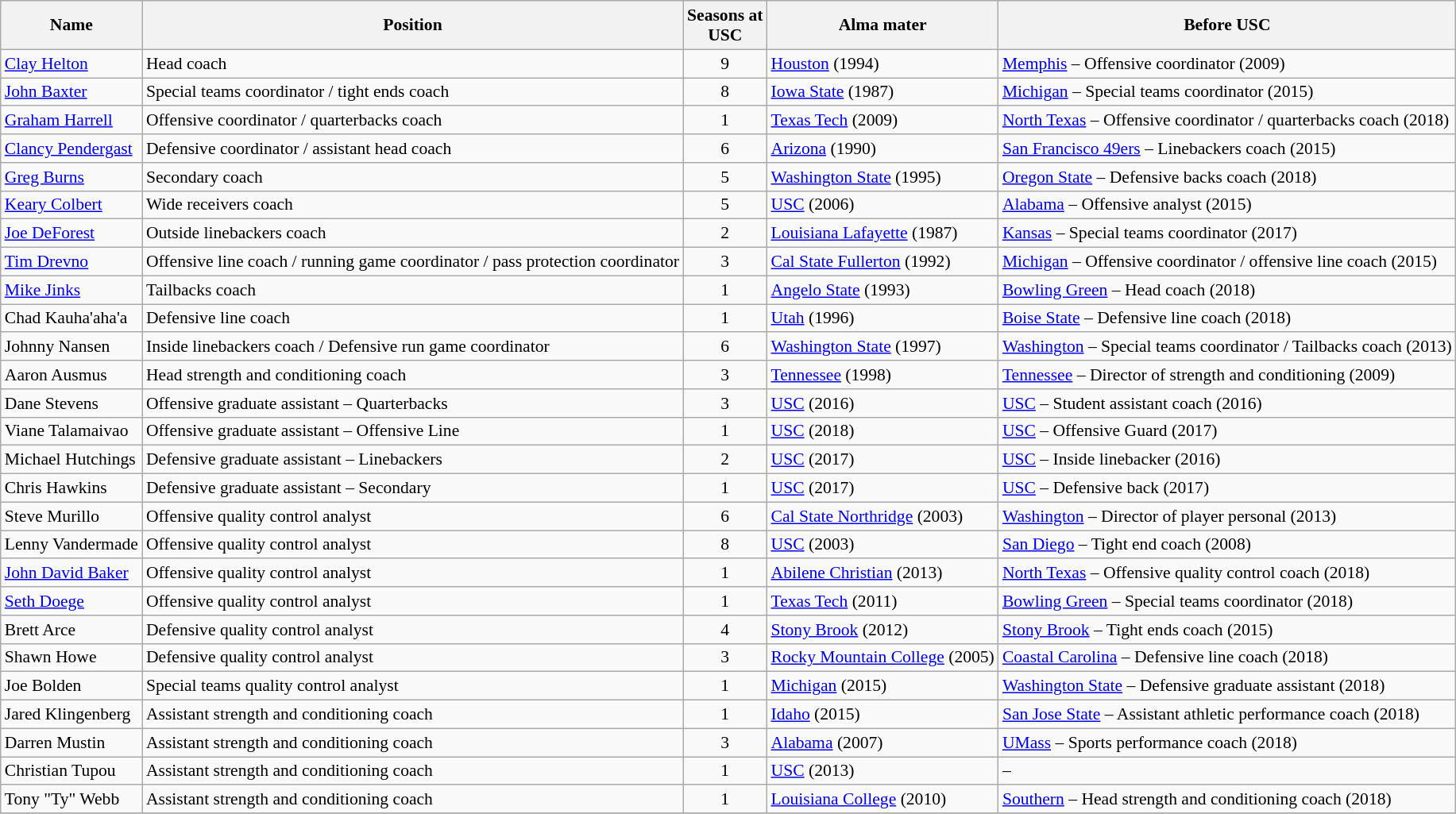<table class="wikitable" border="1" style="font-size:90%;">
<tr>
<th>Name</th>
<th>Position</th>
<th>Seasons at<br>USC</th>
<th>Alma mater</th>
<th>Before USC</th>
</tr>
<tr>
<td><a href='#'>Clay Helton</a></td>
<td>Head coach</td>
<td align=center>9</td>
<td><a href='#'>Houston</a> (1994)</td>
<td><a href='#'>Memphis</a> – Offensive coordinator (2009)</td>
</tr>
<tr>
<td><a href='#'>John Baxter</a></td>
<td>Special teams coordinator / tight ends coach</td>
<td align=center>8</td>
<td><a href='#'>Iowa State</a> (1987)</td>
<td><a href='#'>Michigan</a> – Special teams coordinator (2015)</td>
</tr>
<tr>
<td><a href='#'>Graham Harrell</a></td>
<td>Offensive coordinator / quarterbacks coach</td>
<td align=center>1</td>
<td><a href='#'>Texas Tech</a> (2009)</td>
<td><a href='#'>North Texas</a> – Offensive coordinator / quarterbacks coach (2018)</td>
</tr>
<tr>
<td><a href='#'>Clancy Pendergast</a></td>
<td>Defensive coordinator / assistant head coach</td>
<td align=center>6</td>
<td><a href='#'>Arizona</a> (1990)</td>
<td><a href='#'>San Francisco 49ers</a> – Linebackers coach (2015)</td>
</tr>
<tr>
<td><a href='#'>Greg Burns</a></td>
<td>Secondary coach</td>
<td align=center>5</td>
<td><a href='#'>Washington State</a> (1995)</td>
<td><a href='#'>Oregon State</a> – Defensive backs coach (2018)</td>
</tr>
<tr>
<td><a href='#'>Keary Colbert</a></td>
<td>Wide receivers coach</td>
<td align=center>5</td>
<td><a href='#'>USC</a> (2006)</td>
<td><a href='#'>Alabama</a> – Offensive analyst (2015)</td>
</tr>
<tr>
<td><a href='#'>Joe DeForest</a></td>
<td>Outside linebackers coach</td>
<td align=center>2</td>
<td><a href='#'>Louisiana Lafayette</a> (1987)</td>
<td><a href='#'>Kansas</a> – Special teams coordinator (2017)</td>
</tr>
<tr>
<td><a href='#'>Tim Drevno</a></td>
<td>Offensive line coach / running game coordinator / pass protection coordinator</td>
<td align=center>3</td>
<td><a href='#'>Cal State Fullerton</a> (1992)</td>
<td><a href='#'>Michigan</a> – Offensive coordinator / offensive line coach (2015)</td>
</tr>
<tr>
<td><a href='#'>Mike Jinks</a></td>
<td>Tailbacks coach</td>
<td align=center>1</td>
<td><a href='#'>Angelo State</a> (1993)</td>
<td><a href='#'>Bowling Green</a> – Head coach (2018)</td>
</tr>
<tr>
<td>Chad Kauha'aha'a</td>
<td>Defensive line coach</td>
<td align=center>1</td>
<td><a href='#'>Utah</a> (1996)</td>
<td><a href='#'>Boise State</a> – Defensive line coach (2018)</td>
</tr>
<tr>
<td>Johnny Nansen</td>
<td>Inside linebackers coach / Defensive run game coordinator</td>
<td align=center>6</td>
<td><a href='#'>Washington State</a> (1997)</td>
<td><a href='#'>Washington</a> – Special teams coordinator / Tailbacks coach (2013)</td>
</tr>
<tr>
<td>Aaron Ausmus</td>
<td>Head strength and conditioning coach</td>
<td align=center>3</td>
<td><a href='#'>Tennessee</a> (1998)</td>
<td><a href='#'>Tennessee</a> – Director of strength and conditioning (2009)</td>
</tr>
<tr>
<td>Dane Stevens</td>
<td>Offensive graduate assistant – Quarterbacks</td>
<td align=center>3</td>
<td><a href='#'>USC</a> (2016)</td>
<td><a href='#'>USC</a> – Student assistant coach (2016)</td>
</tr>
<tr>
<td>Viane Talamaivao</td>
<td>Offensive graduate assistant – Offensive Line</td>
<td align=center>1</td>
<td><a href='#'>USC</a> (2018)</td>
<td><a href='#'>USC</a> – Offensive Guard (2017)</td>
</tr>
<tr>
<td>Michael Hutchings</td>
<td>Defensive graduate assistant – Linebackers</td>
<td align=center>2</td>
<td><a href='#'>USC</a> (2017)</td>
<td><a href='#'>USC</a> – Inside linebacker (2016)</td>
</tr>
<tr>
<td>Chris Hawkins</td>
<td>Defensive graduate assistant – Secondary</td>
<td align=center>1</td>
<td><a href='#'>USC</a> (2017)</td>
<td><a href='#'>USC</a> – Defensive back (2017)</td>
</tr>
<tr>
<td>Steve Murillo</td>
<td>Offensive quality control analyst</td>
<td align=center>6</td>
<td><a href='#'>Cal State Northridge</a> (2003)</td>
<td><a href='#'>Washington</a> – Director of player personal (2013)</td>
</tr>
<tr>
<td>Lenny Vandermade</td>
<td>Offensive quality control analyst</td>
<td align=center>8</td>
<td><a href='#'>USC</a> (2003)</td>
<td><a href='#'>San Diego</a> – Tight end coach (2008)</td>
</tr>
<tr>
<td><a href='#'>John David Baker</a></td>
<td>Offensive quality control analyst</td>
<td align=center>1</td>
<td><a href='#'>Abilene Christian</a> (2013)</td>
<td><a href='#'>North Texas</a> – Offensive quality control coach (2018)</td>
</tr>
<tr>
<td><a href='#'>Seth Doege</a></td>
<td>Offensive quality control analyst</td>
<td align=center>1</td>
<td><a href='#'>Texas Tech</a> (2011)</td>
<td><a href='#'>Bowling Green</a> – Special teams coordinator (2018)</td>
</tr>
<tr>
<td>Brett Arce</td>
<td>Defensive quality control analyst</td>
<td align=center>4</td>
<td><a href='#'>Stony Brook</a> (2012)</td>
<td><a href='#'>Stony Brook</a> – Tight ends coach (2015)</td>
</tr>
<tr>
<td>Shawn Howe</td>
<td>Defensive quality control analyst</td>
<td align=center>3</td>
<td><a href='#'>Rocky Mountain College</a> (2005)</td>
<td><a href='#'>Coastal Carolina</a> – Defensive line coach (2018)</td>
</tr>
<tr>
<td>Joe Bolden</td>
<td>Special teams quality control analyst</td>
<td align=center>1</td>
<td><a href='#'>Michigan</a> (2015)</td>
<td><a href='#'>Washington State</a> – Defensive graduate assistant (2018)</td>
</tr>
<tr>
<td>Jared Klingenberg</td>
<td>Assistant strength and conditioning coach</td>
<td align=center>1</td>
<td><a href='#'>Idaho</a> (2015)</td>
<td><a href='#'>San Jose State</a> – Assistant athletic performance coach (2018)</td>
</tr>
<tr>
<td>Darren Mustin</td>
<td>Assistant strength and conditioning coach</td>
<td align=center>3</td>
<td><a href='#'>Alabama</a> (2007)</td>
<td><a href='#'>UMass</a> – Sports performance coach (2018)</td>
</tr>
<tr>
<td>Christian Tupou</td>
<td>Assistant strength and conditioning coach</td>
<td align=center>1</td>
<td><a href='#'>USC</a> (2013)</td>
<td>–</td>
</tr>
<tr>
<td>Tony "Ty" Webb</td>
<td>Assistant strength and conditioning coach</td>
<td align=center>1</td>
<td><a href='#'>Louisiana College</a> (2010)</td>
<td><a href='#'>Southern</a> – Head strength and conditioning coach (2018)</td>
</tr>
<tr>
</tr>
</table>
